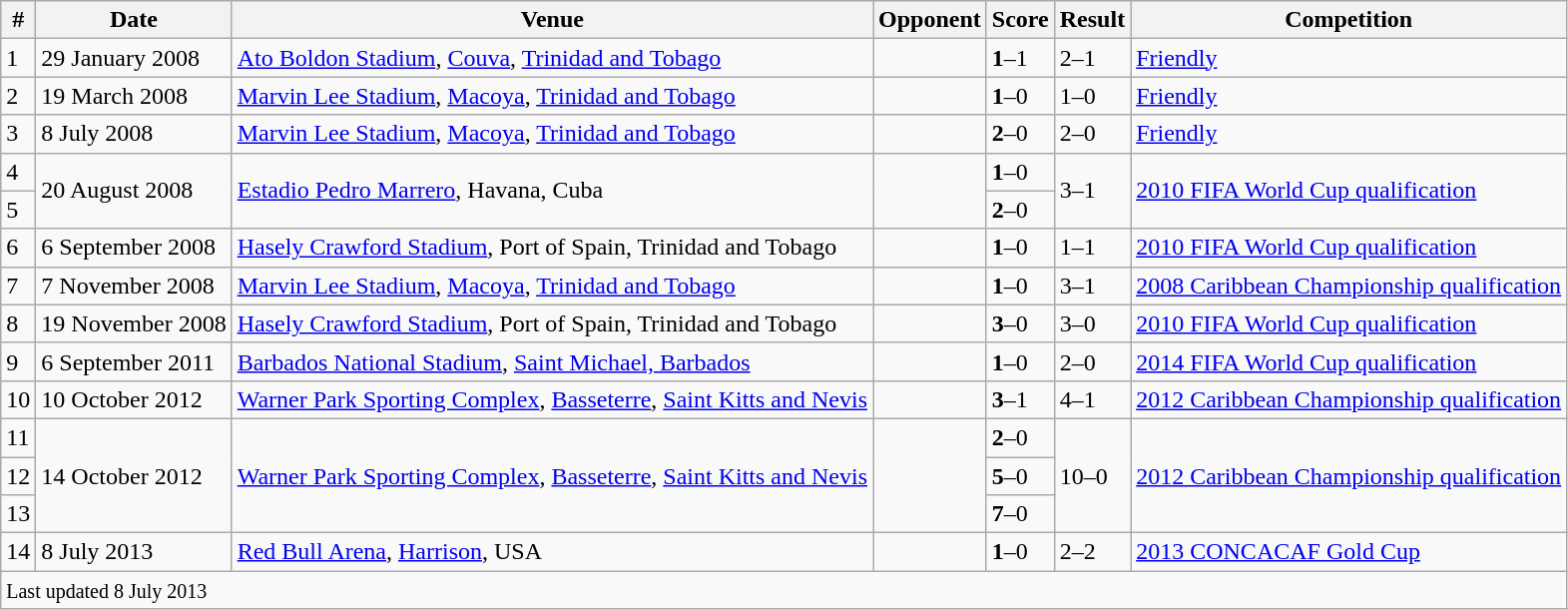<table class="wikitable">
<tr>
<th>#</th>
<th>Date</th>
<th>Venue</th>
<th>Opponent</th>
<th>Score</th>
<th>Result</th>
<th>Competition</th>
</tr>
<tr>
<td>1</td>
<td>29 January 2008</td>
<td><a href='#'>Ato Boldon Stadium</a>, <a href='#'>Couva</a>, <a href='#'>Trinidad and Tobago</a></td>
<td></td>
<td><strong>1</strong>–1</td>
<td>2–1</td>
<td><a href='#'>Friendly</a></td>
</tr>
<tr>
<td>2</td>
<td>19 March 2008</td>
<td><a href='#'>Marvin Lee Stadium</a>, <a href='#'>Macoya</a>, <a href='#'>Trinidad and Tobago</a></td>
<td></td>
<td><strong>1</strong>–0</td>
<td>1–0</td>
<td><a href='#'>Friendly</a></td>
</tr>
<tr>
<td>3</td>
<td>8 July 2008</td>
<td><a href='#'>Marvin Lee Stadium</a>, <a href='#'>Macoya</a>, <a href='#'>Trinidad and Tobago</a></td>
<td></td>
<td><strong>2</strong>–0</td>
<td>2–0</td>
<td><a href='#'>Friendly</a></td>
</tr>
<tr>
<td>4</td>
<td rowspan=2>20 August 2008</td>
<td rowspan=2><a href='#'>Estadio Pedro Marrero</a>, Havana, Cuba</td>
<td rowspan=2></td>
<td><strong>1</strong>–0</td>
<td rowspan=2>3–1</td>
<td rowspan=2><a href='#'>2010 FIFA World Cup qualification</a></td>
</tr>
<tr>
<td>5</td>
<td><strong>2</strong>–0</td>
</tr>
<tr>
<td>6</td>
<td>6 September 2008</td>
<td><a href='#'>Hasely Crawford Stadium</a>, Port of Spain, Trinidad and Tobago</td>
<td></td>
<td><strong>1</strong>–0</td>
<td>1–1</td>
<td><a href='#'>2010 FIFA World Cup qualification</a></td>
</tr>
<tr>
<td>7</td>
<td>7 November 2008</td>
<td><a href='#'>Marvin Lee Stadium</a>, <a href='#'>Macoya</a>, <a href='#'>Trinidad and Tobago</a></td>
<td></td>
<td><strong>1</strong>–0</td>
<td>3–1</td>
<td><a href='#'>2008 Caribbean Championship qualification</a></td>
</tr>
<tr>
<td>8</td>
<td>19 November 2008</td>
<td><a href='#'>Hasely Crawford Stadium</a>, Port of Spain, Trinidad and Tobago</td>
<td></td>
<td><strong>3</strong>–0</td>
<td>3–0</td>
<td><a href='#'>2010 FIFA World Cup qualification</a></td>
</tr>
<tr>
<td>9</td>
<td>6 September 2011</td>
<td><a href='#'>Barbados National Stadium</a>, <a href='#'>Saint Michael, Barbados</a></td>
<td></td>
<td><strong>1</strong>–0</td>
<td>2–0</td>
<td><a href='#'>2014 FIFA World Cup qualification</a></td>
</tr>
<tr>
<td>10</td>
<td>10 October 2012</td>
<td><a href='#'>Warner Park Sporting Complex</a>, <a href='#'>Basseterre</a>, <a href='#'>Saint Kitts and Nevis</a></td>
<td></td>
<td><strong>3</strong>–1</td>
<td>4–1</td>
<td><a href='#'>2012 Caribbean Championship qualification</a></td>
</tr>
<tr>
<td>11</td>
<td rowspan=3>14 October 2012</td>
<td rowspan=3><a href='#'>Warner Park Sporting Complex</a>, <a href='#'>Basseterre</a>, <a href='#'>Saint Kitts and Nevis</a></td>
<td rowspan=3></td>
<td><strong>2</strong>–0</td>
<td rowspan=3>10–0</td>
<td rowspan=3><a href='#'>2012 Caribbean Championship qualification</a></td>
</tr>
<tr>
<td>12</td>
<td><strong>5</strong>–0</td>
</tr>
<tr>
<td>13</td>
<td><strong>7</strong>–0</td>
</tr>
<tr>
<td>14</td>
<td>8 July 2013</td>
<td><a href='#'>Red Bull Arena</a>, <a href='#'>Harrison</a>, USA</td>
<td></td>
<td><strong>1</strong>–0</td>
<td>2–2</td>
<td><a href='#'>2013 CONCACAF Gold Cup</a></td>
</tr>
<tr>
<td colspan="20"><small>Last updated 8 July 2013</small></td>
</tr>
</table>
